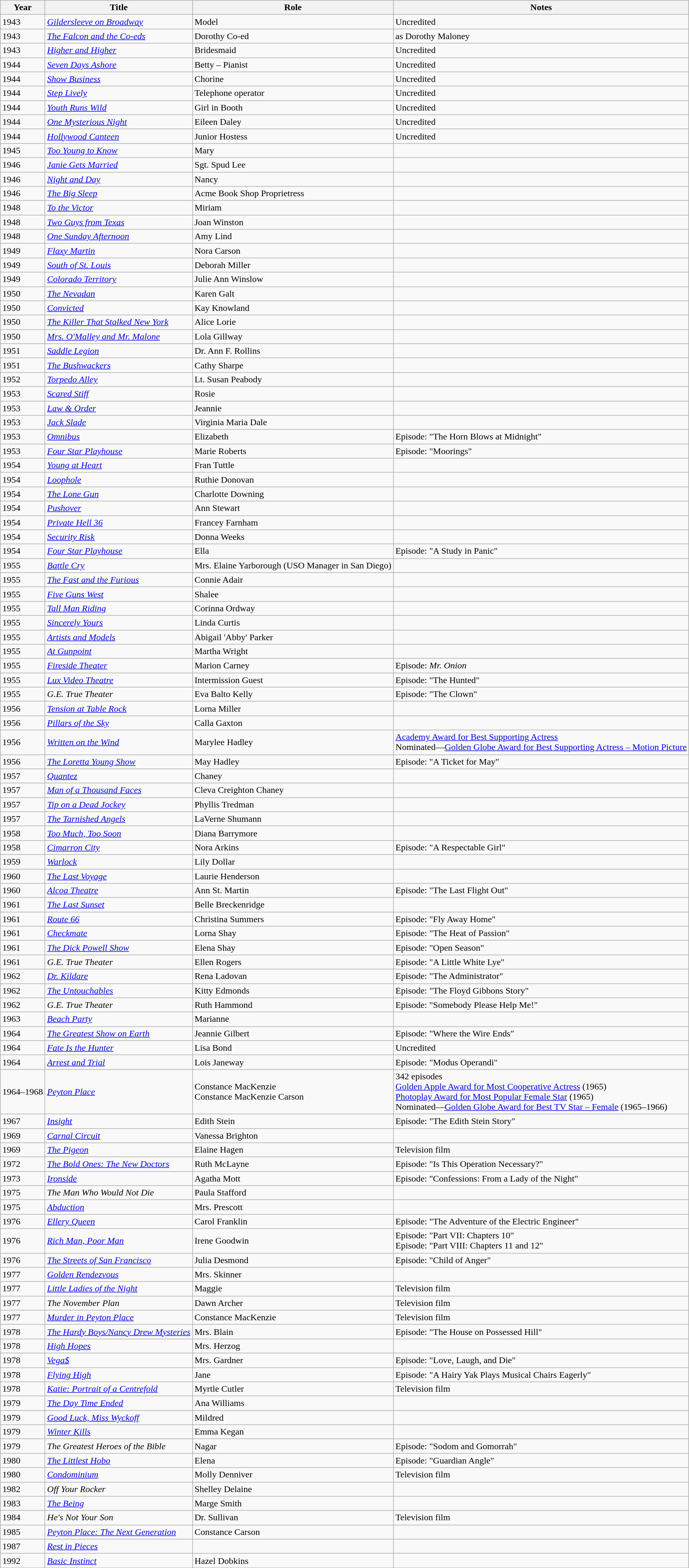<table class="wikitable sortable">
<tr>
<th>Year</th>
<th>Title</th>
<th>Role</th>
<th class="unsortable">Notes</th>
</tr>
<tr>
<td>1943</td>
<td><em><a href='#'>Gildersleeve on Broadway</a></em></td>
<td>Model</td>
<td>Uncredited</td>
</tr>
<tr>
<td>1943</td>
<td><em><a href='#'>The Falcon and the Co-eds</a></em></td>
<td>Dorothy Co-ed</td>
<td>as Dorothy Maloney</td>
</tr>
<tr>
<td>1943</td>
<td><em><a href='#'>Higher and Higher</a></em></td>
<td>Bridesmaid</td>
<td>Uncredited</td>
</tr>
<tr>
<td>1944</td>
<td><em><a href='#'>Seven Days Ashore</a></em></td>
<td>Betty – Pianist</td>
<td>Uncredited</td>
</tr>
<tr>
<td>1944</td>
<td><em><a href='#'>Show Business</a></em></td>
<td>Chorine</td>
<td>Uncredited</td>
</tr>
<tr>
<td>1944</td>
<td><em><a href='#'>Step Lively</a></em></td>
<td>Telephone operator</td>
<td>Uncredited</td>
</tr>
<tr>
<td>1944</td>
<td><em><a href='#'>Youth Runs Wild</a></em></td>
<td>Girl in Booth</td>
<td>Uncredited</td>
</tr>
<tr>
<td>1944</td>
<td><em><a href='#'>One Mysterious Night</a></em></td>
<td>Eileen Daley</td>
<td>Uncredited</td>
</tr>
<tr>
<td>1944</td>
<td><em><a href='#'>Hollywood Canteen</a></em></td>
<td>Junior Hostess</td>
<td>Uncredited</td>
</tr>
<tr>
<td>1945</td>
<td><em><a href='#'>Too Young to Know</a></em></td>
<td>Mary</td>
<td></td>
</tr>
<tr>
<td>1946</td>
<td><em><a href='#'>Janie Gets Married</a></em></td>
<td>Sgt. Spud Lee</td>
<td></td>
</tr>
<tr>
<td>1946</td>
<td><em><a href='#'>Night and Day</a></em></td>
<td>Nancy</td>
<td></td>
</tr>
<tr>
<td>1946</td>
<td><em><a href='#'>The Big Sleep</a></em></td>
<td>Acme Book Shop Proprietress</td>
<td></td>
</tr>
<tr>
<td>1948</td>
<td><em><a href='#'>To the Victor</a></em></td>
<td>Miriam</td>
<td></td>
</tr>
<tr>
<td>1948</td>
<td><em><a href='#'>Two Guys from Texas</a></em></td>
<td>Joan Winston</td>
<td></td>
</tr>
<tr>
<td>1948</td>
<td><em><a href='#'>One Sunday Afternoon</a></em></td>
<td>Amy Lind</td>
<td></td>
</tr>
<tr>
<td>1949</td>
<td><em><a href='#'>Flaxy Martin</a></em></td>
<td>Nora Carson</td>
<td></td>
</tr>
<tr>
<td>1949</td>
<td><em><a href='#'>South of St. Louis</a></em></td>
<td>Deborah Miller</td>
<td></td>
</tr>
<tr>
<td>1949</td>
<td><em><a href='#'>Colorado Territory</a></em></td>
<td>Julie Ann Winslow</td>
<td></td>
</tr>
<tr>
<td>1950</td>
<td><em><a href='#'>The Nevadan</a></em></td>
<td>Karen Galt</td>
<td></td>
</tr>
<tr>
<td>1950</td>
<td><em><a href='#'>Convicted</a></em></td>
<td>Kay Knowland</td>
<td></td>
</tr>
<tr>
<td>1950</td>
<td><em><a href='#'>The Killer That Stalked New York</a></em></td>
<td>Alice Lorie</td>
<td></td>
</tr>
<tr>
<td>1950</td>
<td><em><a href='#'>Mrs. O'Malley and Mr. Malone</a></em></td>
<td>Lola Gillway</td>
<td></td>
</tr>
<tr>
<td>1951</td>
<td><em><a href='#'>Saddle Legion</a></em></td>
<td>Dr. Ann F. Rollins</td>
<td></td>
</tr>
<tr>
<td>1951</td>
<td><em><a href='#'>The Bushwackers</a></em></td>
<td>Cathy Sharpe</td>
<td></td>
</tr>
<tr>
<td>1952</td>
<td><em><a href='#'>Torpedo Alley</a></em></td>
<td>Lt. Susan Peabody</td>
<td></td>
</tr>
<tr>
<td>1953</td>
<td><em><a href='#'>Scared Stiff</a></em></td>
<td>Rosie</td>
<td></td>
</tr>
<tr>
<td>1953</td>
<td><em><a href='#'>Law & Order</a></em></td>
<td>Jeannie</td>
<td></td>
</tr>
<tr>
<td>1953</td>
<td><em><a href='#'>Jack Slade</a></em></td>
<td>Virginia Maria Dale</td>
<td></td>
</tr>
<tr>
<td>1953</td>
<td><em><a href='#'>Omnibus</a></em></td>
<td>Elizabeth</td>
<td>Episode: "The Horn Blows at Midnight"</td>
</tr>
<tr>
<td>1953</td>
<td><em><a href='#'>Four Star Playhouse</a></em></td>
<td>Marie Roberts</td>
<td>Episode: "Moorings"</td>
</tr>
<tr>
<td>1954</td>
<td><em><a href='#'>Young at Heart</a></em></td>
<td>Fran Tuttle</td>
<td></td>
</tr>
<tr>
<td>1954</td>
<td><em><a href='#'>Loophole</a></em></td>
<td>Ruthie Donovan</td>
<td></td>
</tr>
<tr>
<td>1954</td>
<td><em><a href='#'>The Lone Gun</a></em></td>
<td>Charlotte Downing</td>
<td></td>
</tr>
<tr>
<td>1954</td>
<td><em><a href='#'>Pushover</a></em></td>
<td>Ann Stewart</td>
<td></td>
</tr>
<tr>
<td>1954</td>
<td><em><a href='#'>Private Hell 36</a></em></td>
<td>Francey Farnham</td>
<td></td>
</tr>
<tr>
<td>1954</td>
<td><em><a href='#'>Security Risk</a></em></td>
<td>Donna Weeks</td>
<td></td>
</tr>
<tr>
<td>1954</td>
<td><em><a href='#'>Four Star Playhouse</a></em></td>
<td>Ella</td>
<td>Episode: "A Study in Panic"</td>
</tr>
<tr>
<td>1955</td>
<td><em><a href='#'>Battle Cry</a></em></td>
<td>Mrs. Elaine Yarborough (USO Manager in San Diego)</td>
<td></td>
</tr>
<tr>
<td>1955</td>
<td><em><a href='#'>The Fast and the Furious</a></em></td>
<td>Connie Adair</td>
<td></td>
</tr>
<tr>
<td>1955</td>
<td><em><a href='#'>Five Guns West</a></em></td>
<td>Shalee</td>
<td></td>
</tr>
<tr>
<td>1955</td>
<td><em><a href='#'>Tall Man Riding</a></em></td>
<td>Corinna Ordway</td>
<td></td>
</tr>
<tr>
<td>1955</td>
<td><em><a href='#'>Sincerely Yours</a></em></td>
<td>Linda Curtis</td>
<td></td>
</tr>
<tr>
<td>1955</td>
<td><em><a href='#'>Artists and Models</a></em></td>
<td>Abigail 'Abby' Parker</td>
<td></td>
</tr>
<tr>
<td>1955</td>
<td><em><a href='#'>At Gunpoint</a></em></td>
<td>Martha Wright</td>
<td></td>
</tr>
<tr>
<td>1955</td>
<td><em><a href='#'>Fireside Theater</a></em></td>
<td>Marion Carney</td>
<td>Episode: <em>Mr. Onion</em></td>
</tr>
<tr>
<td>1955</td>
<td><em><a href='#'>Lux Video Theatre</a></em></td>
<td>Intermission Guest</td>
<td>Episode: "The Hunted"</td>
</tr>
<tr>
<td>1955</td>
<td><em>G.E. True Theater</em></td>
<td>Eva Balto Kelly</td>
<td>Episode: "The Clown"</td>
</tr>
<tr>
<td>1956</td>
<td><em><a href='#'>Tension at Table Rock</a></em></td>
<td>Lorna Miller</td>
<td></td>
</tr>
<tr>
<td>1956</td>
<td><em><a href='#'>Pillars of the Sky</a></em></td>
<td>Calla Gaxton</td>
<td></td>
</tr>
<tr>
<td>1956</td>
<td><em><a href='#'>Written on the Wind</a></em></td>
<td>Marylee Hadley</td>
<td><a href='#'>Academy Award for Best Supporting Actress</a><br>Nominated—<a href='#'>Golden Globe Award for Best Supporting Actress – Motion Picture</a></td>
</tr>
<tr>
<td>1956</td>
<td><em><a href='#'>The Loretta Young Show</a></em></td>
<td>May Hadley</td>
<td>Episode: "A Ticket for May"</td>
</tr>
<tr>
<td>1957</td>
<td><em><a href='#'>Quantez</a></em></td>
<td>Chaney</td>
<td></td>
</tr>
<tr>
<td>1957</td>
<td><em><a href='#'>Man of a Thousand Faces</a></em></td>
<td>Cleva Creighton Chaney</td>
<td></td>
</tr>
<tr>
<td>1957</td>
<td><em><a href='#'>Tip on a Dead Jockey</a></em></td>
<td>Phyllis Tredman</td>
<td></td>
</tr>
<tr>
<td>1957</td>
<td><em><a href='#'>The Tarnished Angels</a></em></td>
<td>LaVerne Shumann</td>
<td></td>
</tr>
<tr>
<td>1958</td>
<td><em><a href='#'>Too Much, Too Soon</a></em></td>
<td>Diana Barrymore</td>
<td></td>
</tr>
<tr>
<td>1958</td>
<td><em><a href='#'>Cimarron City</a></em></td>
<td>Nora Arkins</td>
<td>Episode: "A Respectable Girl"</td>
</tr>
<tr>
<td>1959</td>
<td><em><a href='#'>Warlock</a></em></td>
<td>Lily Dollar</td>
<td></td>
</tr>
<tr>
<td>1960</td>
<td><em><a href='#'>The Last Voyage</a></em></td>
<td>Laurie Henderson</td>
<td></td>
</tr>
<tr>
<td>1960</td>
<td><em><a href='#'>Alcoa Theatre</a></em></td>
<td>Ann St. Martin</td>
<td>Episode: "The Last Flight Out"</td>
</tr>
<tr>
<td>1961</td>
<td><em><a href='#'>The Last Sunset</a></em></td>
<td>Belle Breckenridge</td>
<td></td>
</tr>
<tr>
<td>1961</td>
<td><em><a href='#'>Route 66</a></em></td>
<td>Christina Summers</td>
<td>Episode: "Fly Away Home"</td>
</tr>
<tr>
<td>1961</td>
<td><em><a href='#'>Checkmate</a></em></td>
<td>Lorna Shay</td>
<td>Episode: "The Heat of Passion"</td>
</tr>
<tr>
<td>1961</td>
<td><em><a href='#'>The Dick Powell Show</a></em></td>
<td>Elena Shay</td>
<td>Episode: "Open Season"</td>
</tr>
<tr>
<td>1961</td>
<td><em>G.E. True Theater</em></td>
<td>Ellen Rogers</td>
<td>Episode: "A Little White Lye"</td>
</tr>
<tr>
<td>1962</td>
<td><em><a href='#'>Dr. Kildare</a></em></td>
<td>Rena Ladovan</td>
<td>Episode: "The Administrator"</td>
</tr>
<tr>
<td>1962</td>
<td><em><a href='#'>The Untouchables</a></em></td>
<td>Kitty Edmonds</td>
<td>Episode: "The Floyd Gibbons Story"</td>
</tr>
<tr>
<td>1962</td>
<td><em>G.E. True Theater</em></td>
<td>Ruth Hammond</td>
<td>Episode: "Somebody Please Help Me!"</td>
</tr>
<tr>
<td>1963</td>
<td><em><a href='#'>Beach Party</a></em></td>
<td>Marianne</td>
<td></td>
</tr>
<tr>
<td>1964</td>
<td><em><a href='#'>The Greatest Show on Earth</a></em></td>
<td>Jeannie Gilbert</td>
<td>Episode: "Where the Wire Ends"</td>
</tr>
<tr>
<td>1964</td>
<td><em><a href='#'>Fate Is the Hunter</a></em></td>
<td>Lisa Bond</td>
<td>Uncredited</td>
</tr>
<tr>
<td>1964</td>
<td><em><a href='#'>Arrest and Trial</a></em></td>
<td>Lois Janeway</td>
<td>Episode: "Modus Operandi"</td>
</tr>
<tr>
<td>1964–1968</td>
<td><em><a href='#'>Peyton Place</a></em></td>
<td>Constance MacKenzie<br>Constance MacKenzie Carson</td>
<td>342 episodes<br> <a href='#'>Golden Apple Award for Most Cooperative Actress</a> (1965)<br> <a href='#'>Photoplay Award for Most Popular Female Star</a> (1965)<br>Nominated—<a href='#'>Golden Globe Award for Best TV Star – Female</a> (1965–1966)</td>
</tr>
<tr>
<td>1967</td>
<td><em><a href='#'>Insight</a></em></td>
<td>Edith Stein</td>
<td>Episode: "The Edith Stein Story"</td>
</tr>
<tr>
<td>1969</td>
<td><em><a href='#'>Carnal Circuit</a></em></td>
<td>Vanessa Brighton</td>
<td></td>
</tr>
<tr>
<td>1969</td>
<td><em><a href='#'>The Pigeon</a></em></td>
<td>Elaine Hagen</td>
<td>Television film</td>
</tr>
<tr>
<td>1972</td>
<td><em><a href='#'>The Bold Ones: The New Doctors</a></em></td>
<td>Ruth McLayne</td>
<td>Episode: "Is This Operation Necessary?"</td>
</tr>
<tr>
<td>1973</td>
<td><em><a href='#'>Ironside</a></em></td>
<td>Agatha Mott</td>
<td>Episode: "Confessions: From a Lady of the Night"</td>
</tr>
<tr>
<td>1975</td>
<td><em>The Man Who Would Not Die</em></td>
<td>Paula Stafford</td>
<td></td>
</tr>
<tr>
<td>1975</td>
<td><em><a href='#'>Abduction</a></em></td>
<td>Mrs. Prescott</td>
<td></td>
</tr>
<tr>
<td>1976</td>
<td><em><a href='#'>Ellery Queen</a></em></td>
<td>Carol Franklin</td>
<td>Episode: "The Adventure of the Electric Engineer"</td>
</tr>
<tr>
<td>1976</td>
<td><em><a href='#'>Rich Man, Poor Man</a></em></td>
<td>Irene Goodwin</td>
<td>Episode: "Part VII: Chapters 10"<br>Episode: "Part VIII: Chapters 11 and 12"</td>
</tr>
<tr>
<td>1976</td>
<td><em><a href='#'>The Streets of San Francisco</a></em></td>
<td>Julia Desmond</td>
<td>Episode: "Child of Anger"</td>
</tr>
<tr>
<td>1977</td>
<td><em><a href='#'>Golden Rendezvous</a></em></td>
<td>Mrs. Skinner</td>
<td></td>
</tr>
<tr>
<td>1977</td>
<td><em><a href='#'>Little Ladies of the Night</a></em></td>
<td>Maggie</td>
<td>Television film</td>
</tr>
<tr>
<td>1977</td>
<td><em>The November Plan</em></td>
<td>Dawn Archer</td>
<td>Television film</td>
</tr>
<tr>
<td>1977</td>
<td><em><a href='#'>Murder in Peyton Place</a></em></td>
<td>Constance MacKenzie</td>
<td>Television film</td>
</tr>
<tr>
<td>1978</td>
<td><em><a href='#'>The Hardy Boys/Nancy Drew Mysteries</a></em></td>
<td>Mrs. Blain</td>
<td>Episode: "The House on Possessed Hill"</td>
</tr>
<tr>
<td>1978</td>
<td><em><a href='#'>High Hopes</a></em></td>
<td>Mrs. Herzog</td>
<td></td>
</tr>
<tr>
<td>1978</td>
<td><em><a href='#'>Vega$</a></em></td>
<td>Mrs. Gardner</td>
<td>Episode: "Love, Laugh, and Die"</td>
</tr>
<tr>
<td>1978</td>
<td><em><a href='#'>Flying High</a></em></td>
<td>Jane</td>
<td>Episode: "A Hairy Yak Plays Musical Chairs Eagerly"</td>
</tr>
<tr>
<td>1978</td>
<td><em><a href='#'>Katie: Portrait of a Centrefold</a></em></td>
<td>Myrtle Cutler</td>
<td>Television film</td>
</tr>
<tr>
<td>1979</td>
<td><em><a href='#'>The Day Time Ended</a></em></td>
<td>Ana Williams</td>
<td></td>
</tr>
<tr>
<td>1979</td>
<td><em><a href='#'>Good Luck, Miss Wyckoff</a></em></td>
<td>Mildred</td>
<td></td>
</tr>
<tr>
<td>1979</td>
<td><em><a href='#'>Winter Kills</a></em></td>
<td>Emma Kegan</td>
<td></td>
</tr>
<tr>
<td>1979</td>
<td><em>The Greatest Heroes of the Bible</em></td>
<td>Nagar</td>
<td>Episode: "Sodom and Gomorrah"</td>
</tr>
<tr>
<td>1980</td>
<td><em><a href='#'>The Littlest Hobo</a></em></td>
<td>Elena</td>
<td>Episode: "Guardian Angle"</td>
</tr>
<tr>
<td>1980</td>
<td><em><a href='#'>Condominium</a></em></td>
<td>Molly Denniver</td>
<td>Television film</td>
</tr>
<tr>
<td>1982</td>
<td><em>Off Your Rocker</em></td>
<td>Shelley Delaine</td>
<td></td>
</tr>
<tr>
<td>1983</td>
<td><em><a href='#'>The Being</a></em></td>
<td>Marge Smith</td>
<td></td>
</tr>
<tr>
<td>1984</td>
<td><em>He's Not Your Son</em></td>
<td>Dr. Sullivan</td>
<td>Television film</td>
</tr>
<tr>
<td>1985</td>
<td><em><a href='#'>Peyton Place: The Next Generation</a></em></td>
<td>Constance Carson</td>
<td></td>
</tr>
<tr>
<td>1987</td>
<td><em><a href='#'>Rest in Pieces</a></em></td>
<td></td>
<td></td>
</tr>
<tr>
<td>1992</td>
<td><em><a href='#'>Basic Instinct</a></em></td>
<td>Hazel Dobkins</td>
<td></td>
</tr>
</table>
